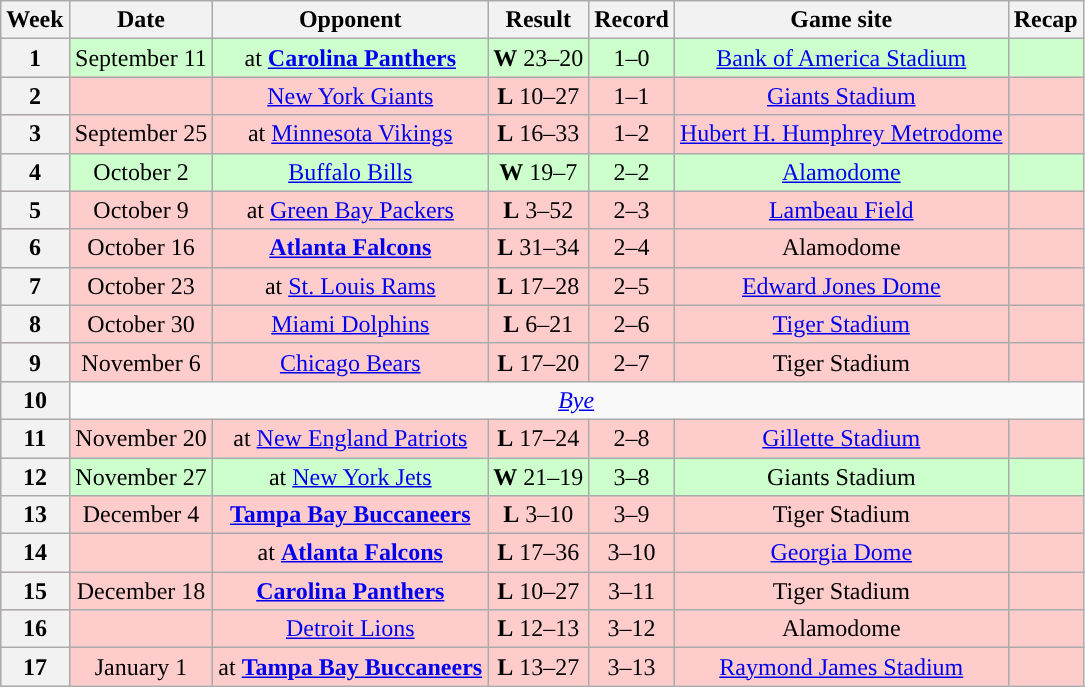<table class="wikitable" style="text-align:center">
<tr>
<th>Week</th>
<th>Date</th>
<th>Opponent</th>
<th>Result</th>
<th>Record</th>
<th>Game site</th>
<th>Recap</th>
</tr>
<tr style="background:#cfc">
<th>1</th>
<td>September 11</td>
<td>at <strong><a href='#'>Carolina Panthers</a></strong></td>
<td><strong>W</strong> 23–20</td>
<td>1–0</td>
<td><a href='#'>Bank of America Stadium</a></td>
<td></td>
</tr>
<tr style="background:#fcc">
<th>2</th>
<td></td>
<td><a href='#'>New York Giants</a></td>
<td><strong>L</strong> 10–27</td>
<td>1–1</td>
<td><a href='#'>Giants Stadium</a></td>
<td></td>
</tr>
<tr style="background:#fcc">
<th>3</th>
<td>September 25</td>
<td>at <a href='#'>Minnesota Vikings</a></td>
<td><strong>L</strong> 16–33</td>
<td>1–2</td>
<td><a href='#'>Hubert H. Humphrey Metrodome</a></td>
<td></td>
</tr>
<tr style="background:#cfc">
<th>4</th>
<td>October 2</td>
<td><a href='#'>Buffalo Bills</a></td>
<td><strong>W</strong> 19–7</td>
<td>2–2</td>
<td><a href='#'>Alamodome</a></td>
<td></td>
</tr>
<tr style="background:#fcc">
<th>5</th>
<td>October 9</td>
<td>at <a href='#'>Green Bay Packers</a></td>
<td><strong>L</strong> 3–52</td>
<td>2–3</td>
<td><a href='#'>Lambeau Field</a></td>
<td></td>
</tr>
<tr style="background:#fcc">
<th>6</th>
<td>October 16</td>
<td><strong><a href='#'>Atlanta Falcons</a></strong></td>
<td><strong>L</strong> 31–34</td>
<td>2–4</td>
<td>Alamodome</td>
<td></td>
</tr>
<tr style="background:#fcc">
<th>7</th>
<td>October 23</td>
<td>at <a href='#'>St. Louis Rams</a></td>
<td><strong>L</strong> 17–28</td>
<td>2–5</td>
<td><a href='#'>Edward Jones Dome</a></td>
<td></td>
</tr>
<tr style="background:#fcc">
<th>8</th>
<td>October 30</td>
<td><a href='#'>Miami Dolphins</a></td>
<td><strong>L</strong> 6–21</td>
<td>2–6</td>
<td><a href='#'>Tiger Stadium</a></td>
<td></td>
</tr>
<tr style="background:#fcc">
<th>9</th>
<td>November 6</td>
<td><a href='#'>Chicago Bears</a></td>
<td><strong>L</strong> 17–20</td>
<td>2–7</td>
<td>Tiger Stadium</td>
<td></td>
</tr>
<tr>
<th>10</th>
<td colspan=6><em><a href='#'>Bye</a></em></td>
</tr>
<tr style="background:#fcc">
<th>11</th>
<td>November 20</td>
<td>at <a href='#'>New England Patriots</a></td>
<td><strong>L</strong> 17–24</td>
<td>2–8</td>
<td><a href='#'>Gillette Stadium</a></td>
<td></td>
</tr>
<tr style="background:#cfc">
<th>12</th>
<td>November 27</td>
<td>at <a href='#'>New York Jets</a></td>
<td><strong>W</strong> 21–19</td>
<td>3–8</td>
<td>Giants Stadium</td>
<td></td>
</tr>
<tr style="background:#fcc">
<th>13</th>
<td>December 4</td>
<td><strong><a href='#'>Tampa Bay Buccaneers</a></strong></td>
<td><strong>L</strong> 3–10</td>
<td>3–9</td>
<td>Tiger Stadium</td>
<td></td>
</tr>
<tr style="background:#fcc">
<th>14</th>
<td></td>
<td>at <strong><a href='#'>Atlanta Falcons</a></strong></td>
<td><strong>L</strong> 17–36</td>
<td>3–10</td>
<td><a href='#'>Georgia Dome</a></td>
<td></td>
</tr>
<tr style="background:#fcc">
<th>15</th>
<td>December 18</td>
<td><strong><a href='#'>Carolina Panthers</a></strong></td>
<td><strong>L</strong> 10–27</td>
<td>3–11</td>
<td>Tiger Stadium</td>
<td></td>
</tr>
<tr style="background:#fcc">
<th>16</th>
<td></td>
<td><a href='#'>Detroit Lions</a></td>
<td><strong>L</strong> 12–13</td>
<td>3–12</td>
<td>Alamodome</td>
<td></td>
</tr>
<tr style="background:#fcc">
<th>17</th>
<td>January 1</td>
<td>at <strong><a href='#'>Tampa Bay Buccaneers</a></strong></td>
<td><strong>L</strong> 13–27</td>
<td>3–13</td>
<td><a href='#'>Raymond James Stadium</a></td>
<td></td>
</tr>
</table>
